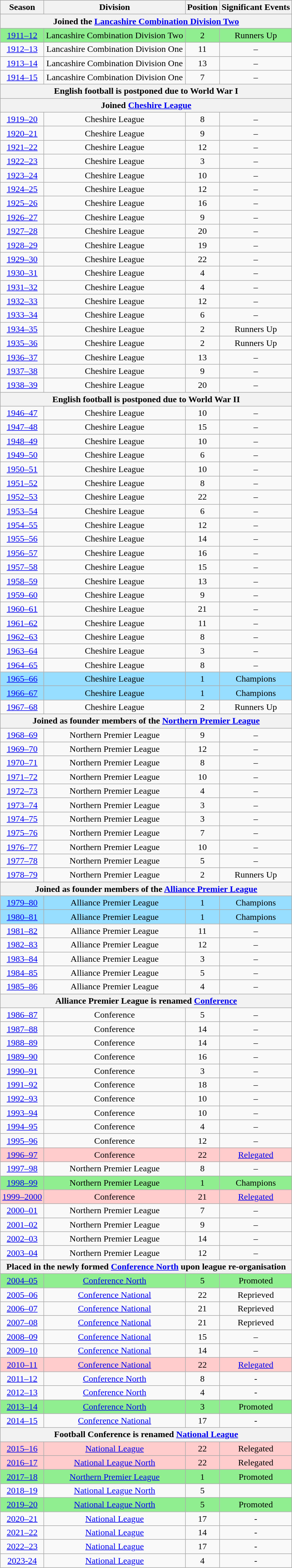<table class="wikitable" style="text-align: center">
<tr>
<th>Season</th>
<th>Division</th>
<th>Position</th>
<th>Significant Events</th>
</tr>
<tr>
<th colspan=4><strong>Joined the <a href='#'>Lancashire Combination Division Two</a></strong></th>
</tr>
<tr style="background: #90EE90;">
<td><a href='#'>1911–12</a></td>
<td>Lancashire Combination Division Two</td>
<td>2</td>
<td>Runners Up</td>
</tr>
<tr>
<td><a href='#'>1912–13</a></td>
<td>Lancashire Combination Division One</td>
<td>11</td>
<td>–</td>
</tr>
<tr>
<td><a href='#'>1913–14</a></td>
<td>Lancashire Combination Division One</td>
<td>13</td>
<td>–</td>
</tr>
<tr>
<td><a href='#'>1914–15</a></td>
<td>Lancashire Combination Division One</td>
<td>7</td>
<td>–</td>
</tr>
<tr>
<th colspan=4><strong>English football is postponed due to World War I</strong></th>
</tr>
<tr>
<th colspan=4><strong>Joined <a href='#'>Cheshire League</a></strong></th>
</tr>
<tr>
<td><a href='#'>1919–20</a></td>
<td>Cheshire League</td>
<td>8</td>
<td>–</td>
</tr>
<tr>
<td><a href='#'>1920–21</a></td>
<td>Cheshire League</td>
<td>9</td>
<td>–</td>
</tr>
<tr>
<td><a href='#'>1921–22</a></td>
<td>Cheshire League</td>
<td>12</td>
<td>–</td>
</tr>
<tr>
<td><a href='#'>1922–23</a></td>
<td>Cheshire League</td>
<td>3</td>
<td>–</td>
</tr>
<tr>
<td><a href='#'>1923–24</a></td>
<td>Cheshire League</td>
<td>10</td>
<td>–</td>
</tr>
<tr>
<td><a href='#'>1924–25</a></td>
<td>Cheshire League</td>
<td>12</td>
<td>–</td>
</tr>
<tr>
<td><a href='#'>1925–26</a></td>
<td>Cheshire League</td>
<td>16</td>
<td>–</td>
</tr>
<tr>
<td><a href='#'>1926–27</a></td>
<td>Cheshire League</td>
<td>9</td>
<td>–</td>
</tr>
<tr>
<td><a href='#'>1927–28</a></td>
<td>Cheshire League</td>
<td>20</td>
<td>–</td>
</tr>
<tr>
<td><a href='#'>1928–29</a></td>
<td>Cheshire League</td>
<td>19</td>
<td>–</td>
</tr>
<tr>
<td><a href='#'>1929–30</a></td>
<td>Cheshire League</td>
<td>22</td>
<td>–</td>
</tr>
<tr>
<td><a href='#'>1930–31</a></td>
<td>Cheshire League</td>
<td>4</td>
<td>–</td>
</tr>
<tr>
<td><a href='#'>1931–32</a></td>
<td>Cheshire League</td>
<td>4</td>
<td>–</td>
</tr>
<tr>
<td><a href='#'>1932–33</a></td>
<td>Cheshire League</td>
<td>12</td>
<td>–</td>
</tr>
<tr>
<td><a href='#'>1933–34</a></td>
<td>Cheshire League</td>
<td>6</td>
<td>–</td>
</tr>
<tr>
<td><a href='#'>1934–35</a></td>
<td>Cheshire League</td>
<td>2</td>
<td>Runners Up</td>
</tr>
<tr>
<td><a href='#'>1935–36</a></td>
<td>Cheshire League</td>
<td>2</td>
<td>Runners Up</td>
</tr>
<tr>
<td><a href='#'>1936–37</a></td>
<td>Cheshire League</td>
<td>13</td>
<td>–</td>
</tr>
<tr>
<td><a href='#'>1937–38</a></td>
<td>Cheshire League</td>
<td>9</td>
<td>–</td>
</tr>
<tr>
<td><a href='#'>1938–39</a></td>
<td>Cheshire League</td>
<td>20</td>
<td>–</td>
</tr>
<tr>
<th colspan=4><strong>English football is postponed due to World War II</strong></th>
</tr>
<tr>
<td><a href='#'>1946–47</a></td>
<td>Cheshire League</td>
<td>10</td>
<td>–</td>
</tr>
<tr>
<td><a href='#'>1947–48</a></td>
<td>Cheshire League</td>
<td>15</td>
<td>–</td>
</tr>
<tr>
<td><a href='#'>1948–49</a></td>
<td>Cheshire League</td>
<td>10</td>
<td>–</td>
</tr>
<tr>
<td><a href='#'>1949–50</a></td>
<td>Cheshire League</td>
<td>6</td>
<td>–</td>
</tr>
<tr>
<td><a href='#'>1950–51</a></td>
<td>Cheshire League</td>
<td>10</td>
<td>–</td>
</tr>
<tr>
<td><a href='#'>1951–52</a></td>
<td>Cheshire League</td>
<td>8</td>
<td>–</td>
</tr>
<tr>
<td><a href='#'>1952–53</a></td>
<td>Cheshire League</td>
<td>22</td>
<td>–</td>
</tr>
<tr>
<td><a href='#'>1953–54</a></td>
<td>Cheshire League</td>
<td>6</td>
<td>–</td>
</tr>
<tr>
<td><a href='#'>1954–55</a></td>
<td>Cheshire League</td>
<td>12</td>
<td>–</td>
</tr>
<tr>
<td><a href='#'>1955–56</a></td>
<td>Cheshire League</td>
<td>14</td>
<td>–</td>
</tr>
<tr>
<td><a href='#'>1956–57</a></td>
<td>Cheshire League</td>
<td>16</td>
<td>–</td>
</tr>
<tr>
<td><a href='#'>1957–58</a></td>
<td>Cheshire League</td>
<td>15</td>
<td>–</td>
</tr>
<tr>
<td><a href='#'>1958–59</a></td>
<td>Cheshire League</td>
<td>13</td>
<td>–</td>
</tr>
<tr>
<td><a href='#'>1959–60</a></td>
<td>Cheshire League</td>
<td>9</td>
<td>–</td>
</tr>
<tr>
<td><a href='#'>1960–61</a></td>
<td>Cheshire League</td>
<td>21</td>
<td>–</td>
</tr>
<tr>
<td><a href='#'>1961–62</a></td>
<td>Cheshire League</td>
<td>11</td>
<td>–</td>
</tr>
<tr>
<td><a href='#'>1962–63</a></td>
<td>Cheshire League</td>
<td>8</td>
<td>–</td>
</tr>
<tr>
<td><a href='#'>1963–64</a></td>
<td>Cheshire League</td>
<td>3</td>
<td>–</td>
</tr>
<tr>
<td><a href='#'>1964–65</a></td>
<td>Cheshire League</td>
<td>8</td>
<td>–</td>
</tr>
<tr style="background: #97DEFF;">
<td><a href='#'>1965–66</a></td>
<td>Cheshire League</td>
<td>1</td>
<td>Champions</td>
</tr>
<tr style="background: #97DEFF;">
<td><a href='#'>1966–67</a></td>
<td>Cheshire League</td>
<td>1</td>
<td>Champions</td>
</tr>
<tr>
<td><a href='#'>1967–68</a></td>
<td>Cheshire League</td>
<td>2</td>
<td>Runners Up</td>
</tr>
<tr>
<th colspan=4><strong>Joined as founder members of the <a href='#'>Northern Premier League</a></strong></th>
</tr>
<tr>
<td><a href='#'>1968–69</a></td>
<td>Northern Premier League</td>
<td>9</td>
<td>–</td>
</tr>
<tr>
<td><a href='#'>1969–70</a></td>
<td>Northern Premier League</td>
<td>12</td>
<td>–</td>
</tr>
<tr>
<td><a href='#'>1970–71</a></td>
<td>Northern Premier League</td>
<td>8</td>
<td>–</td>
</tr>
<tr>
<td><a href='#'>1971–72</a></td>
<td>Northern Premier League</td>
<td>10</td>
<td>–</td>
</tr>
<tr>
<td><a href='#'>1972–73</a></td>
<td>Northern Premier League</td>
<td>4</td>
<td>–</td>
</tr>
<tr>
<td><a href='#'>1973–74</a></td>
<td>Northern Premier League</td>
<td>3</td>
<td>–</td>
</tr>
<tr>
<td><a href='#'>1974–75</a></td>
<td>Northern Premier League</td>
<td>3</td>
<td>–</td>
</tr>
<tr>
<td><a href='#'>1975–76</a></td>
<td>Northern Premier League</td>
<td>7</td>
<td>–</td>
</tr>
<tr>
<td><a href='#'>1976–77</a></td>
<td>Northern Premier League</td>
<td>10</td>
<td>–</td>
</tr>
<tr>
<td><a href='#'>1977–78</a></td>
<td>Northern Premier League</td>
<td>5</td>
<td>–</td>
</tr>
<tr>
<td><a href='#'>1978–79</a></td>
<td>Northern Premier League</td>
<td>2</td>
<td>Runners Up</td>
</tr>
<tr>
<th colspan=4><strong>Joined as founder members of the <a href='#'>Alliance Premier League</a></strong></th>
</tr>
<tr style="background: #97DEFF;">
<td><a href='#'>1979–80</a></td>
<td>Alliance Premier League</td>
<td>1</td>
<td>Champions</td>
</tr>
<tr style="background: #97DEFF;">
<td><a href='#'>1980–81</a></td>
<td>Alliance Premier League</td>
<td>1</td>
<td>Champions</td>
</tr>
<tr>
<td><a href='#'>1981–82</a></td>
<td>Alliance Premier League</td>
<td>11</td>
<td>–</td>
</tr>
<tr>
<td><a href='#'>1982–83</a></td>
<td>Alliance Premier League</td>
<td>12</td>
<td>–</td>
</tr>
<tr>
<td><a href='#'>1983–84</a></td>
<td>Alliance Premier League</td>
<td>3</td>
<td>–</td>
</tr>
<tr>
<td><a href='#'>1984–85</a></td>
<td>Alliance Premier League</td>
<td>5</td>
<td>–</td>
</tr>
<tr>
<td><a href='#'>1985–86</a></td>
<td>Alliance Premier League</td>
<td>4</td>
<td>–</td>
</tr>
<tr>
<th colspan=4><strong>Alliance Premier League is renamed <a href='#'>Conference</a></strong></th>
</tr>
<tr>
<td><a href='#'>1986–87</a></td>
<td>Conference</td>
<td>5</td>
<td>–</td>
</tr>
<tr>
<td><a href='#'>1987–88</a></td>
<td>Conference</td>
<td>14</td>
<td>–</td>
</tr>
<tr>
<td><a href='#'>1988–89</a></td>
<td>Conference</td>
<td>14</td>
<td>–</td>
</tr>
<tr>
<td><a href='#'>1989–90</a></td>
<td>Conference</td>
<td>16</td>
<td>–</td>
</tr>
<tr>
<td><a href='#'>1990–91</a></td>
<td>Conference</td>
<td>3</td>
<td>–</td>
</tr>
<tr>
<td><a href='#'>1991–92</a></td>
<td>Conference</td>
<td>18</td>
<td>–</td>
</tr>
<tr>
<td><a href='#'>1992–93</a></td>
<td>Conference</td>
<td>10</td>
<td>–</td>
</tr>
<tr>
<td><a href='#'>1993–94</a></td>
<td>Conference</td>
<td>10</td>
<td>–</td>
</tr>
<tr>
<td><a href='#'>1994–95</a></td>
<td>Conference</td>
<td>4</td>
<td>–</td>
</tr>
<tr>
<td><a href='#'>1995–96</a></td>
<td>Conference</td>
<td>12</td>
<td>–</td>
</tr>
<tr style="background:#fcc;">
<td><a href='#'>1996–97</a></td>
<td>Conference</td>
<td>22</td>
<td><a href='#'>Relegated</a></td>
</tr>
<tr>
<td><a href='#'>1997–98</a></td>
<td>Northern Premier League</td>
<td>8</td>
<td>–</td>
</tr>
<tr style="background: #90EE90;">
<td><a href='#'>1998–99</a></td>
<td>Northern Premier League</td>
<td>1</td>
<td>Champions</td>
</tr>
<tr style="background:#fcc;">
<td><a href='#'>1999–2000</a></td>
<td>Conference</td>
<td>21</td>
<td><a href='#'>Relegated</a></td>
</tr>
<tr>
<td><a href='#'>2000–01</a></td>
<td>Northern Premier League</td>
<td>7</td>
<td>–</td>
</tr>
<tr>
<td><a href='#'>2001–02</a></td>
<td>Northern Premier League</td>
<td>9</td>
<td>–</td>
</tr>
<tr>
<td><a href='#'>2002–03</a></td>
<td>Northern Premier League</td>
<td>14</td>
<td>–</td>
</tr>
<tr>
<td><a href='#'>2003–04</a></td>
<td>Northern Premier League</td>
<td>12</td>
<td>–</td>
</tr>
<tr>
<th colspan=4><strong>Placed in the newly formed <a href='#'>Conference North</a> upon league re-organisation</strong></th>
</tr>
<tr style="background: #90EE90;">
<td><a href='#'>2004–05</a></td>
<td><a href='#'>Conference North</a></td>
<td>5</td>
<td>Promoted</td>
</tr>
<tr>
<td><a href='#'>2005–06</a></td>
<td><a href='#'>Conference National</a></td>
<td>22</td>
<td>Reprieved</td>
</tr>
<tr>
<td><a href='#'>2006–07</a></td>
<td><a href='#'>Conference National</a></td>
<td>21</td>
<td>Reprieved</td>
</tr>
<tr>
<td><a href='#'>2007–08</a></td>
<td><a href='#'>Conference National</a></td>
<td>21</td>
<td>Reprieved</td>
</tr>
<tr>
<td><a href='#'>2008–09</a></td>
<td><a href='#'>Conference National</a></td>
<td>15</td>
<td>–</td>
</tr>
<tr>
<td><a href='#'>2009–10</a></td>
<td><a href='#'>Conference National</a></td>
<td>14</td>
<td>–</td>
</tr>
<tr style="background:#fcc;">
<td><a href='#'>2010–11</a></td>
<td><a href='#'>Conference National</a></td>
<td>22</td>
<td><a href='#'>Relegated</a></td>
</tr>
<tr>
<td><a href='#'>2011–12</a></td>
<td><a href='#'>Conference North</a></td>
<td>8</td>
<td>-</td>
</tr>
<tr>
<td><a href='#'>2012–13</a></td>
<td><a href='#'>Conference North</a></td>
<td>4</td>
<td>-</td>
</tr>
<tr style="background: #90EE90;">
<td><a href='#'>2013–14</a></td>
<td><a href='#'>Conference North</a></td>
<td>3</td>
<td>Promoted</td>
</tr>
<tr>
<td><a href='#'>2014–15</a></td>
<td><a href='#'>Conference National</a></td>
<td>17</td>
<td>-</td>
</tr>
<tr>
<th colspan=4><strong>Football Conference is renamed <a href='#'>National League</a></strong></th>
</tr>
<tr style="background:#fcc;">
<td><a href='#'>2015–16</a></td>
<td><a href='#'>National League</a></td>
<td>22</td>
<td>Relegated</td>
</tr>
<tr style="background:#fcc;">
<td><a href='#'>2016–17</a></td>
<td><a href='#'>National League North</a></td>
<td>22</td>
<td>Relegated</td>
</tr>
<tr style="background: #90EE90;">
<td><a href='#'>2017–18</a></td>
<td><a href='#'>Northern Premier League</a></td>
<td>1</td>
<td>Promoted</td>
</tr>
<tr>
<td><a href='#'>2018–19</a></td>
<td><a href='#'>National League North</a></td>
<td>5</td>
<td></td>
</tr>
<tr style="background: #90EE90;">
<td><a href='#'>2019–20</a></td>
<td><a href='#'>National League North</a></td>
<td>5</td>
<td>Promoted</td>
</tr>
<tr>
<td><a href='#'>2020–21</a></td>
<td><a href='#'>National League</a></td>
<td>17</td>
<td>-</td>
</tr>
<tr>
<td><a href='#'>2021–22</a></td>
<td><a href='#'>National League</a></td>
<td>14</td>
<td>-</td>
</tr>
<tr>
<td><a href='#'>2022–23</a></td>
<td><a href='#'>National League</a></td>
<td>17</td>
<td>-</td>
</tr>
<tr>
<td><a href='#'>2023-24</a></td>
<td><a href='#'>National League</a></td>
<td>4</td>
<td>-</td>
</tr>
</table>
